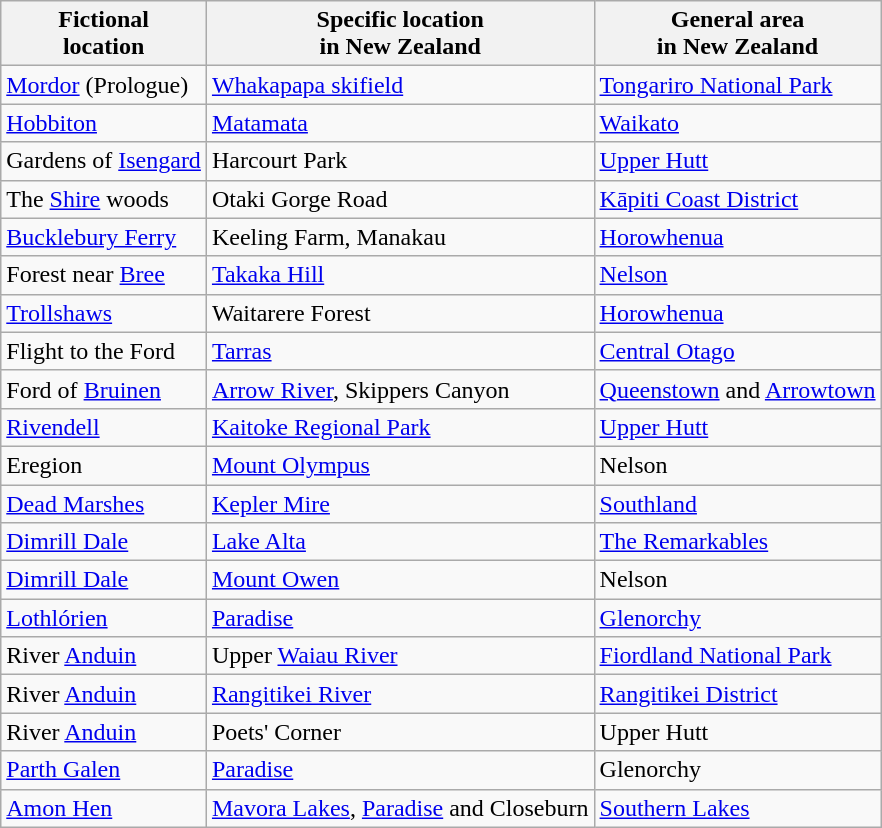<table class="wikitable">
<tr ">
<th>Fictional<br>location</th>
<th>Specific location<br>in New Zealand</th>
<th>General area<br>in New Zealand</th>
</tr>
<tr>
<td><a href='#'>Mordor</a> (Prologue)</td>
<td><a href='#'>Whakapapa skifield</a></td>
<td><a href='#'>Tongariro National Park</a></td>
</tr>
<tr>
<td><a href='#'>Hobbiton</a></td>
<td><a href='#'>Matamata</a></td>
<td><a href='#'>Waikato</a></td>
</tr>
<tr>
<td>Gardens of <a href='#'>Isengard</a></td>
<td>Harcourt Park</td>
<td><a href='#'>Upper Hutt</a></td>
</tr>
<tr>
<td>The <a href='#'>Shire</a> woods</td>
<td>Otaki Gorge Road</td>
<td><a href='#'>Kāpiti Coast District</a></td>
</tr>
<tr>
<td><a href='#'>Bucklebury Ferry</a></td>
<td>Keeling Farm, Manakau</td>
<td><a href='#'>Horowhenua</a></td>
</tr>
<tr>
<td>Forest near <a href='#'>Bree</a></td>
<td><a href='#'>Takaka Hill</a></td>
<td><a href='#'>Nelson</a></td>
</tr>
<tr>
<td><a href='#'>Trollshaws</a></td>
<td>Waitarere Forest</td>
<td><a href='#'>Horowhenua</a></td>
</tr>
<tr>
<td>Flight to the Ford</td>
<td><a href='#'>Tarras</a></td>
<td><a href='#'>Central Otago</a></td>
</tr>
<tr>
<td>Ford of <a href='#'>Bruinen</a></td>
<td><a href='#'>Arrow River</a>, Skippers Canyon</td>
<td><a href='#'>Queenstown</a> and <a href='#'>Arrowtown</a></td>
</tr>
<tr>
<td><a href='#'>Rivendell</a></td>
<td><a href='#'>Kaitoke Regional Park</a></td>
<td><a href='#'>Upper Hutt</a></td>
</tr>
<tr>
<td>Eregion</td>
<td><a href='#'>Mount Olympus</a></td>
<td>Nelson</td>
</tr>
<tr>
<td><a href='#'>Dead Marshes</a></td>
<td><a href='#'>Kepler Mire</a></td>
<td><a href='#'>Southland</a></td>
</tr>
<tr>
<td><a href='#'>Dimrill Dale</a></td>
<td><a href='#'>Lake Alta</a></td>
<td><a href='#'>The Remarkables</a></td>
</tr>
<tr>
<td><a href='#'>Dimrill Dale</a></td>
<td><a href='#'>Mount Owen</a></td>
<td>Nelson</td>
</tr>
<tr>
<td><a href='#'>Lothlórien</a></td>
<td><a href='#'>Paradise</a></td>
<td><a href='#'>Glenorchy</a></td>
</tr>
<tr>
<td>River <a href='#'>Anduin</a></td>
<td>Upper <a href='#'>Waiau River</a></td>
<td><a href='#'>Fiordland National Park</a></td>
</tr>
<tr>
<td>River <a href='#'>Anduin</a></td>
<td><a href='#'>Rangitikei River</a></td>
<td><a href='#'>Rangitikei District</a></td>
</tr>
<tr>
<td>River <a href='#'>Anduin</a></td>
<td>Poets' Corner</td>
<td>Upper Hutt</td>
</tr>
<tr>
<td><a href='#'>Parth Galen</a></td>
<td><a href='#'>Paradise</a></td>
<td>Glenorchy</td>
</tr>
<tr>
<td><a href='#'>Amon Hen</a></td>
<td><a href='#'>Mavora Lakes</a>, <a href='#'>Paradise</a> and Closeburn</td>
<td><a href='#'>Southern Lakes</a></td>
</tr>
</table>
